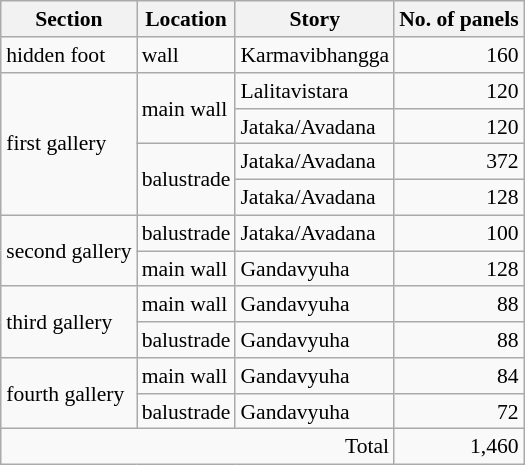<table class="wikitable" style="font-size:90%; margin-left:1em; float:right;">
<tr>
<th>Section</th>
<th>Location</th>
<th>Story</th>
<th>No. of panels</th>
</tr>
<tr>
<td>hidden foot</td>
<td>wall</td>
<td>Karmavibhangga</td>
<td style="text-align:right;">160</td>
</tr>
<tr>
<td rowspan="4">first gallery</td>
<td rowspan="2">main wall</td>
<td>Lalitavistara</td>
<td style="text-align:right;">120</td>
</tr>
<tr>
<td>Jataka/Avadana</td>
<td style="text-align:right;">120</td>
</tr>
<tr>
<td rowspan="2">balustrade</td>
<td>Jataka/Avadana</td>
<td style="text-align:right;">372</td>
</tr>
<tr>
<td>Jataka/Avadana</td>
<td style="text-align:right;">128</td>
</tr>
<tr>
<td rowspan="2">second gallery</td>
<td>balustrade</td>
<td>Jataka/Avadana</td>
<td style="text-align:right;">100</td>
</tr>
<tr>
<td>main wall</td>
<td>Gandavyuha</td>
<td style="text-align:right;">128</td>
</tr>
<tr>
<td rowspan="2">third gallery</td>
<td>main wall</td>
<td>Gandavyuha</td>
<td style="text-align:right;">88</td>
</tr>
<tr>
<td>balustrade</td>
<td>Gandavyuha</td>
<td style="text-align:right;">88</td>
</tr>
<tr>
<td rowspan="2">fourth gallery</td>
<td>main wall</td>
<td>Gandavyuha</td>
<td style="text-align:right;">84</td>
</tr>
<tr>
<td>balustrade</td>
<td>Gandavyuha</td>
<td style="text-align:right;">72</td>
</tr>
<tr style="text-align:right;">
<td colspan="3">Total</td>
<td style="text-align:right;">1,460</td>
</tr>
</table>
